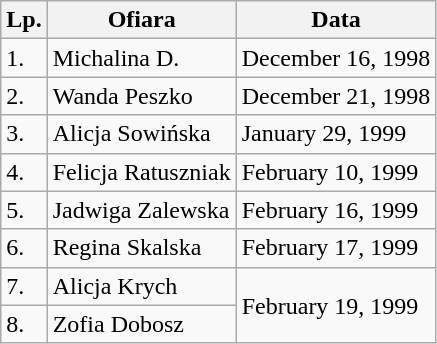<table class="wikitable sortable">
<tr>
<th>Lp.</th>
<th>Ofiara</th>
<th>Data</th>
</tr>
<tr>
<td>1.</td>
<td>Michalina D.</td>
<td>December 16, 1998</td>
</tr>
<tr>
<td>2.</td>
<td>Wanda Peszko</td>
<td>December 21, 1998</td>
</tr>
<tr>
<td>3.</td>
<td>Alicja Sowińska</td>
<td>January 29, 1999</td>
</tr>
<tr>
<td>4.</td>
<td>Felicja Ratuszniak</td>
<td>February 10, 1999</td>
</tr>
<tr>
<td>5.</td>
<td>Jadwiga Zalewska</td>
<td>February 16, 1999</td>
</tr>
<tr>
<td>6.</td>
<td>Regina Skalska</td>
<td>February 17, 1999</td>
</tr>
<tr>
<td>7.</td>
<td>Alicja Krych</td>
<td rowspan="2">February 19, 1999</td>
</tr>
<tr>
<td>8.</td>
<td>Zofia Dobosz</td>
</tr>
</table>
